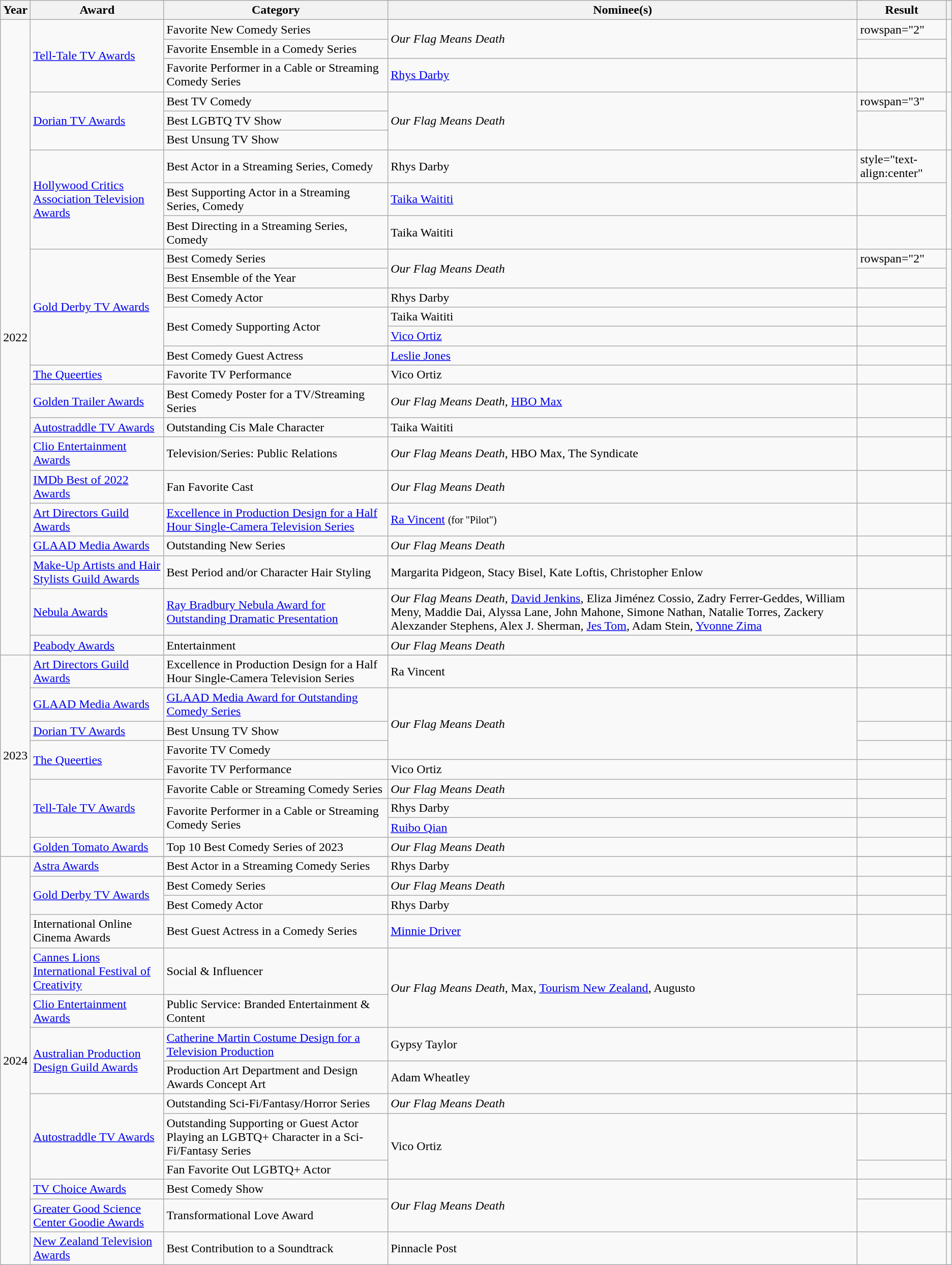<table class="wikitable plainrowheaders sortable">
<tr>
<th scope="col">Year</th>
<th scope="col">Award</th>
<th scope="col">Category</th>
<th scope="col">Nominee(s)</th>
<th scope="col">Result</th>
<th scope="col" class="unsortable"></th>
</tr>
<tr>
<td rowspan="25" style="text-align:center">2022</td>
<td rowspan="3"><a href='#'>Tell-Tale TV Awards</a></td>
<td>Favorite New Comedy Series</td>
<td rowspan="2"><em>Our Flag Means Death</em></td>
<td>rowspan="2" </td>
<td rowspan="3" align="center"></td>
</tr>
<tr>
<td>Favorite Ensemble in a Comedy Series</td>
</tr>
<tr>
<td>Favorite Performer in a Cable or Streaming Comedy Series</td>
<td><a href='#'>Rhys Darby</a></td>
<td></td>
</tr>
<tr>
<td rowspan="3"><a href='#'>Dorian TV Awards</a></td>
<td>Best TV Comedy</td>
<td rowspan="3"><em>Our Flag Means Death</em></td>
<td>rowspan="3" </td>
<td rowspan="3" style="text-align:center"></td>
</tr>
<tr>
<td>Best LGBTQ TV Show</td>
</tr>
<tr>
<td>Best Unsung TV Show</td>
</tr>
<tr>
<td rowspan="3"><a href='#'>Hollywood Critics Association Television Awards</a></td>
<td>Best Actor in a Streaming Series, Comedy</td>
<td>Rhys Darby</td>
<td>style="text-align:center" </td>
<td rowspan="3" style="text-align:center"></td>
</tr>
<tr>
<td>Best Supporting Actor in a Streaming Series, Comedy</td>
<td><a href='#'>Taika Waititi</a></td>
<td></td>
</tr>
<tr>
<td>Best Directing in a Streaming Series, Comedy</td>
<td>Taika Waititi </td>
<td></td>
</tr>
<tr>
<td rowspan="6"><a href='#'>Gold Derby TV Awards</a></td>
<td>Best Comedy Series</td>
<td rowspan="2"><em>Our Flag Means Death</em></td>
<td>rowspan="2" </td>
<td rowspan="6" style="text-align:center"></td>
</tr>
<tr>
<td>Best Ensemble of the Year</td>
</tr>
<tr>
<td>Best Comedy Actor</td>
<td>Rhys Darby</td>
<td></td>
</tr>
<tr>
<td rowspan="2">Best Comedy Supporting Actor</td>
<td>Taika Waititi</td>
<td></td>
</tr>
<tr>
<td><a href='#'>Vico Ortiz</a></td>
<td></td>
</tr>
<tr>
<td>Best Comedy Guest Actress</td>
<td><a href='#'>Leslie Jones</a></td>
<td></td>
</tr>
<tr>
<td><a href='#'>The Queerties</a></td>
<td>Favorite TV Performance</td>
<td>Vico Ortiz</td>
<td></td>
<td align="center"></td>
</tr>
<tr>
<td><a href='#'>Golden Trailer Awards</a></td>
<td>Best Comedy Poster for a TV/Streaming Series</td>
<td><em>Our Flag Means Death</em>, <a href='#'>HBO Max</a></td>
<td></td>
<td align="center"></td>
</tr>
<tr>
<td><a href='#'>Autostraddle TV Awards</a></td>
<td>Outstanding Cis Male Character</td>
<td>Taika Waititi</td>
<td></td>
<td align="center"></td>
</tr>
<tr>
<td><a href='#'>Clio Entertainment Awards</a></td>
<td>Television/Series: Public Relations</td>
<td><em>Our Flag Means Death</em>, HBO Max, The Syndicate</td>
<td></td>
<td align="center"></td>
</tr>
<tr>
<td><a href='#'>IMDb Best of 2022 Awards</a></td>
<td>Fan Favorite Cast</td>
<td><em>Our Flag Means Death</em></td>
<td></td>
<td align="center"></td>
</tr>
<tr>
<td><a href='#'>Art Directors Guild Awards</a></td>
<td><a href='#'>Excellence in Production Design for a Half Hour Single-Camera Television Series</a></td>
<td><a href='#'>Ra Vincent</a> <small>(for "Pilot")</small></td>
<td></td>
<td style="text-align:center;"></td>
</tr>
<tr>
<td><a href='#'>GLAAD Media Awards</a></td>
<td>Outstanding New Series</td>
<td><em>Our Flag Means Death</em></td>
<td></td>
<td align="center"></td>
</tr>
<tr>
<td><a href='#'>Make-Up Artists and Hair Stylists Guild Awards</a></td>
<td>Best Period and/or Character Hair Styling</td>
<td>Margarita Pidgeon, Stacy Bisel, Kate Loftis, Christopher Enlow</td>
<td></td>
<td align="center"></td>
</tr>
<tr>
<td><a href='#'>Nebula Awards</a></td>
<td><a href='#'>Ray Bradbury Nebula Award for Outstanding Dramatic Presentation</a></td>
<td><em>Our Flag Means Death</em>, <a href='#'>David Jenkins</a>, Eliza Jiménez Cossio, Zadry Ferrer-Geddes, William Meny, Maddie Dai, Alyssa Lane, John Mahone, Simone Nathan, Natalie Torres, Zackery Alexzander Stephens, Alex J. Sherman, <a href='#'>Jes Tom</a>, Adam Stein, <a href='#'>Yvonne Zima</a></td>
<td></td>
<td align="center"></td>
</tr>
<tr>
<td><a href='#'>Peabody Awards</a></td>
<td>Entertainment</td>
<td><em>Our Flag Means Death</em></td>
<td></td>
<td align="center"></td>
</tr>
<tr>
<td rowspan="10" style="text-align:center">2023</td>
</tr>
<tr>
<td><a href='#'>Art Directors Guild Awards</a></td>
<td Art Directors Guild Award for Excellence in Production Design for a Half Hour Single-Camera Television Series>Excellence in Production Design for a Half Hour Single-Camera Television Series</td>
<td>Ra Vincent </td>
<td></td>
<td align="center"></td>
</tr>
<tr>
<td><a href='#'>GLAAD Media Awards</a></td>
<td><a href='#'>GLAAD Media Award for Outstanding Comedy Series</a></td>
<td rowspan="3"><em>Our Flag Means Death</em></td>
<td></td>
<td align="center"></td>
</tr>
<tr>
<td><a href='#'>Dorian TV Awards</a></td>
<td>Best Unsung TV Show</td>
<td></td>
<td align="center"></td>
</tr>
<tr>
<td rowspan="2"><a href='#'>The Queerties</a></td>
<td>Favorite TV Comedy</td>
<td></td>
<td style="text-align:center"></td>
</tr>
<tr>
<td>Favorite TV Performance</td>
<td>Vico Ortiz</td>
<td></td>
<td style="text-align:center"></td>
</tr>
<tr>
<td rowspan="3"><a href='#'>Tell-Tale TV Awards</a></td>
<td>Favorite Cable or Streaming Comedy Series</td>
<td><em>Our Flag Means Death</em></td>
<td></td>
<td rowspan="3" align="center"></td>
</tr>
<tr>
<td rowspan="2">Favorite Performer in a Cable or Streaming Comedy Series</td>
<td>Rhys Darby</td>
<td></td>
</tr>
<tr>
<td><a href='#'>Ruibo Qian</a></td>
<td></td>
</tr>
<tr>
<td><a href='#'>Golden Tomato Awards</a></td>
<td>Top 10 Best Comedy Series of 2023</td>
<td rowspan="2"><em>Our Flag Means Death</em></td>
<td></td>
<td align="center"></td>
</tr>
<tr>
<td rowspan="17" style="text-align:center">2024</td>
</tr>
<tr>
<td><a href='#'>Astra Awards</a></td>
<td>Best Actor in a Streaming Comedy Series</td>
<td>Rhys Darby</td>
<td></td>
<td align="center"></td>
</tr>
<tr>
<td rowspan="2"><a href='#'>Gold Derby TV Awards</a></td>
<td>Best Comedy Series</td>
<td><em>Our Flag Means Death</em></td>
<td></td>
<td rowspan="2" align="center"></td>
</tr>
<tr>
<td>Best Comedy Actor</td>
<td>Rhys Darby</td>
<td></td>
</tr>
<tr>
<td>International Online Cinema Awards</td>
<td>Best Guest Actress in a Comedy Series</td>
<td><a href='#'>Minnie Driver</a></td>
<td></td>
<td align="center"></td>
</tr>
<tr>
<td><a href='#'>Cannes Lions International Festival of Creativity</a></td>
<td>Social & Influencer</td>
<td rowspan="2"><em>Our Flag Means Death</em>, Max, <a href='#'>Tourism New Zealand</a>, Augusto</td>
<td></td>
<td align="center"></td>
</tr>
<tr>
<td><a href='#'>Clio Entertainment Awards</a></td>
<td>Public Service: Branded Entertainment & Content</td>
<td></td>
<td align="center"></td>
</tr>
<tr>
<td rowspan="2"><a href='#'>Australian Production Design Guild Awards</a></td>
<td><a href='#'>Catherine Martin Costume Design for a Television Production</a></td>
<td>Gypsy Taylor</td>
<td></td>
<td rowspan="2" align="center"></td>
</tr>
<tr>
<td>Production Art Department and Design Awards Concept Art</td>
<td>Adam Wheatley</td>
<td></td>
</tr>
<tr>
<td rowspan="3"><a href='#'>Autostraddle TV Awards</a></td>
<td>Outstanding Sci-Fi/Fantasy/Horror Series</td>
<td><em>Our Flag Means Death</em></td>
<td></td>
<td rowspan="3" align="center"></td>
</tr>
<tr>
<td>Outstanding Supporting or Guest Actor Playing an LGBTQ+ Character in a Sci-Fi/Fantasy Series</td>
<td rowspan="2">Vico Ortiz</td>
<td></td>
</tr>
<tr>
<td>Fan Favorite Out LGBTQ+ Actor</td>
<td></td>
</tr>
<tr>
<td><a href='#'>TV Choice Awards</a></td>
<td>Best Comedy Show</td>
<td rowspan="2"><em>Our Flag Means Death</em></td>
<td></td>
<td align="center"></td>
</tr>
<tr>
<td><a href='#'> Greater Good Science Center Goodie Awards</a></td>
<td>Transformational Love Award</td>
<td></td>
<td align="center"></td>
</tr>
<tr>
<td><a href='#'>New Zealand Television Awards</a></td>
<td>Best Contribution to a Soundtrack</td>
<td>Pinnacle Post</td>
<td></td>
<td align="center"></td>
</tr>
</table>
